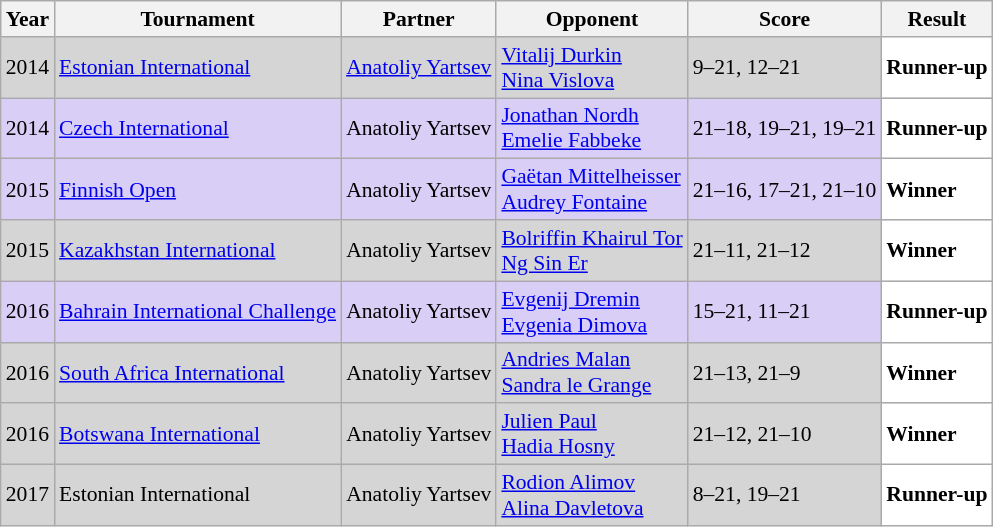<table class="sortable wikitable" style="font-size: 90%;">
<tr>
<th>Year</th>
<th>Tournament</th>
<th>Partner</th>
<th>Opponent</th>
<th>Score</th>
<th>Result</th>
</tr>
<tr style="background:#D5D5D5">
<td align="center">2014</td>
<td align="left"><a href='#'>Estonian International</a></td>
<td align="left"> <a href='#'>Anatoliy Yartsev</a></td>
<td align="left"> <a href='#'>Vitalij Durkin</a><br> <a href='#'>Nina Vislova</a></td>
<td align="left">9–21, 12–21</td>
<td style="text-align:left; background:white"> <strong>Runner-up</strong></td>
</tr>
<tr style="background:#D8CEF6">
<td align="center">2014</td>
<td align="left"><a href='#'>Czech International</a></td>
<td align="left"> Anatoliy Yartsev</td>
<td align="left"> <a href='#'>Jonathan Nordh</a><br> <a href='#'>Emelie Fabbeke</a></td>
<td align="left">21–18, 19–21, 19–21</td>
<td style="text-align:left; background:white"> <strong>Runner-up</strong></td>
</tr>
<tr style="background:#D8CEF6">
<td align="center">2015</td>
<td align="left"><a href='#'>Finnish Open</a></td>
<td align="left"> Anatoliy Yartsev</td>
<td align="left"> <a href='#'>Gaëtan Mittelheisser</a><br> <a href='#'>Audrey Fontaine</a></td>
<td align="left">21–16, 17–21, 21–10</td>
<td style="text-align:left; background:white"> <strong>Winner</strong></td>
</tr>
<tr style="background:#D5D5D5">
<td align="center">2015</td>
<td align="left"><a href='#'>Kazakhstan International</a></td>
<td align="left"> Anatoliy Yartsev</td>
<td align="left"> <a href='#'>Bolriffin Khairul Tor</a><br> <a href='#'>Ng Sin Er</a></td>
<td align="left">21–11, 21–12</td>
<td style="text-align:left; background:white"> <strong>Winner</strong></td>
</tr>
<tr style="background:#D8CEF6">
<td align="center">2016</td>
<td align="left"><a href='#'>Bahrain International Challenge</a></td>
<td align="left"> Anatoliy Yartsev</td>
<td align="left"> <a href='#'>Evgenij Dremin</a><br> <a href='#'>Evgenia Dimova</a></td>
<td align="left">15–21, 11–21</td>
<td style="text-align:left; background:white"> <strong>Runner-up</strong></td>
</tr>
<tr style="background:#D5D5D5">
<td align="center">2016</td>
<td align="left"><a href='#'>South Africa International</a></td>
<td align="left"> Anatoliy Yartsev</td>
<td align="left"> <a href='#'>Andries Malan</a><br> <a href='#'>Sandra le Grange</a></td>
<td align="left">21–13, 21–9</td>
<td style="text-align:left; background:white"> <strong>Winner</strong></td>
</tr>
<tr style="background:#D5D5D5">
<td align="center">2016</td>
<td align="left"><a href='#'>Botswana International</a></td>
<td align="left"> Anatoliy Yartsev</td>
<td align="left"> <a href='#'>Julien Paul</a><br> <a href='#'>Hadia Hosny</a></td>
<td align="left">21–12, 21–10</td>
<td style="text-align:left; background:white"> <strong>Winner</strong></td>
</tr>
<tr style="background:#D5D5D5">
<td align="center">2017</td>
<td align="left">Estonian International</td>
<td align="left"> Anatoliy Yartsev</td>
<td align="left"> <a href='#'>Rodion Alimov</a><br> <a href='#'>Alina Davletova</a></td>
<td align="left">8–21, 19–21</td>
<td style="text-align:left; background:white"> <strong>Runner-up</strong></td>
</tr>
</table>
